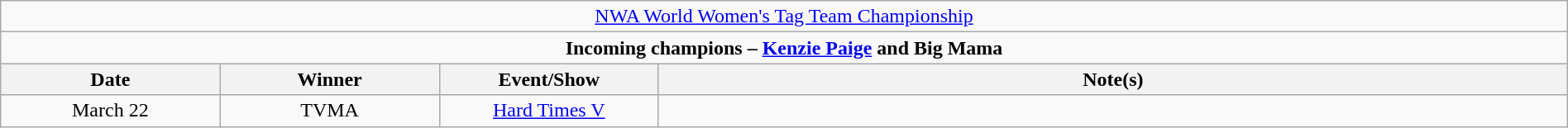<table class="wikitable" style="text-align:center; width:100%;">
<tr>
<td colspan="4" style="text-align: center;"><a href='#'>NWA World Women's Tag Team Championship</a></td>
</tr>
<tr>
<td colspan="4" style="text-align: center;"><strong>Incoming champions – <a href='#'>Kenzie Paige</a> and Big Mama</strong></td>
</tr>
<tr>
<th width=14%>Date</th>
<th width=14%>Winner</th>
<th width=14%>Event/Show</th>
<th width=58%>Note(s)</th>
</tr>
<tr>
<td>March 22<br></td>
<td>TVMA<br></td>
<td><a href='#'>Hard Times V</a></td>
<td></td>
</tr>
</table>
